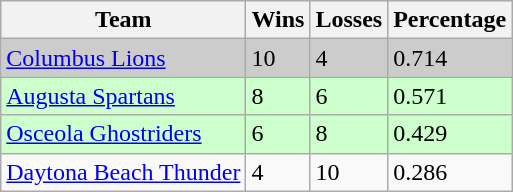<table class="wikitable">
<tr>
<th>Team</th>
<th>Wins</th>
<th>Losses</th>
<th>Percentage</th>
</tr>
<tr bgcolor=#cccccc>
<td><a href='#'>Columbus Lions</a></td>
<td>10</td>
<td>4</td>
<td>0.714</td>
</tr>
<tr bgcolor=#ccffcc>
<td><a href='#'>Augusta Spartans</a></td>
<td>8</td>
<td>6</td>
<td>0.571</td>
</tr>
<tr bgcolor=#ccffcc>
<td><a href='#'>Osceola Ghostriders</a></td>
<td>6</td>
<td>8</td>
<td>0.429</td>
</tr>
<tr>
<td><a href='#'>Daytona Beach Thunder</a></td>
<td>4</td>
<td>10</td>
<td>0.286</td>
</tr>
</table>
